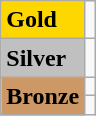<table class="wikitable">
<tr>
<td bgcolor="gold"><strong>Gold</strong></td>
<td></td>
</tr>
<tr>
<td bgcolor="silver"><strong>Silver</strong></td>
<td></td>
</tr>
<tr>
<td rowspan="2" bgcolor="#cc9966"><strong>Bronze</strong></td>
<td></td>
</tr>
<tr>
<td></td>
</tr>
</table>
